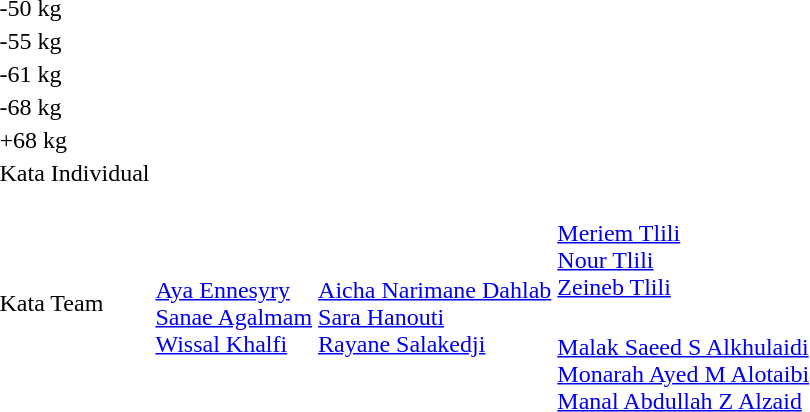<table>
<tr>
<td rowspan=2>-50 kg</td>
<td rowspan=2></td>
<td rowspan=2></td>
<td></td>
</tr>
<tr>
<td></td>
</tr>
<tr>
<td rowspan=2>-55 kg</td>
<td rowspan=2></td>
<td rowspan=2></td>
<td></td>
</tr>
<tr>
<td></td>
</tr>
<tr>
<td rowspan=2>-61 kg</td>
<td rowspan=2></td>
<td rowspan=2></td>
<td></td>
</tr>
<tr>
<td></td>
</tr>
<tr>
<td rowspan=2>-68 kg</td>
<td rowspan=2></td>
<td rowspan=2></td>
<td></td>
</tr>
<tr>
<td></td>
</tr>
<tr>
<td rowspan=2>+68 kg</td>
<td rowspan=2></td>
<td rowspan=2></td>
<td></td>
</tr>
<tr>
<td></td>
</tr>
<tr>
<td rowspan=2>Kata Individual</td>
<td rowspan=2></td>
<td rowspan=2></td>
<td></td>
</tr>
<tr>
<td></td>
</tr>
<tr>
<td rowspan=2>Kata Team</td>
<td rowspan=2><br><a href='#'>Aya Ennesyry</a><br><a href='#'>Sanae Agalmam</a><br><a href='#'>Wissal Khalfi</a></td>
<td rowspan=2><br><a href='#'>Aicha Narimane Dahlab</a><br><a href='#'>Sara Hanouti</a><br><a href='#'>Rayane Salakedji</a></td>
<td><br><a href='#'>Meriem Tlili</a><br><a href='#'>Nour Tlili</a><br><a href='#'>Zeineb Tlili</a></td>
</tr>
<tr>
<td><br><a href='#'>Malak Saeed S Alkhulaidi</a><br><a href='#'>Monarah Ayed M Alotaibi</a><br><a href='#'>Manal Abdullah Z Alzaid</a></td>
</tr>
</table>
